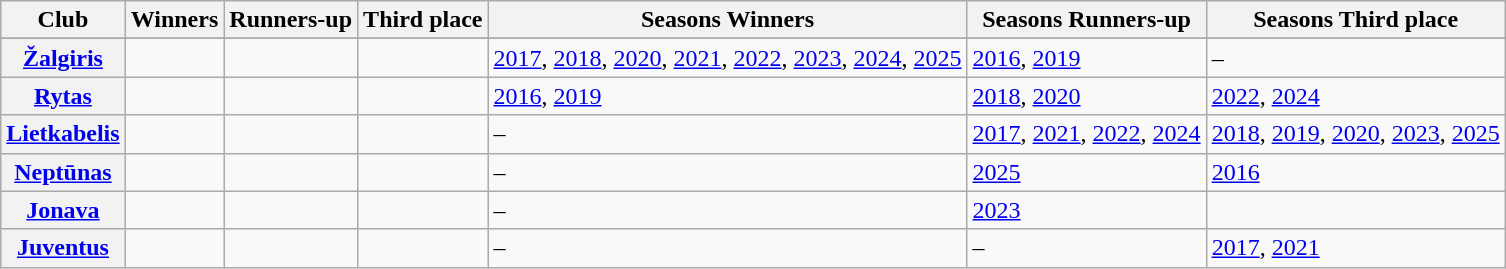<table class="wikitable sortable plainrowheaders" style="text-align:left">
<tr>
<th scope="col">Club</th>
<th scope="col">Winners</th>
<th scope="col">Runners-up</th>
<th scope="col">Third place</th>
<th scope="col">Seasons Winners</th>
<th scope="col">Seasons Runners-up</th>
<th scope="col">Seasons Third place</th>
</tr>
<tr>
</tr>
<tr>
<th scope="row"><a href='#'>Žalgiris</a></th>
<td></td>
<td></td>
<td></td>
<td><a href='#'>2017</a>, <a href='#'>2018</a>, <a href='#'>2020</a>, <a href='#'>2021</a>, <a href='#'>2022</a>, <a href='#'>2023</a>, <a href='#'>2024</a>, <a href='#'>2025</a></td>
<td><a href='#'>2016</a>, <a href='#'>2019</a></td>
<td>–</td>
</tr>
<tr>
<th scope="row"><a href='#'>Rytas</a></th>
<td></td>
<td></td>
<td></td>
<td><a href='#'>2016</a>, <a href='#'>2019</a></td>
<td><a href='#'>2018</a>, <a href='#'>2020</a></td>
<td><a href='#'>2022</a>, <a href='#'>2024</a></td>
</tr>
<tr>
<th scope="row"><a href='#'>Lietkabelis</a></th>
<td></td>
<td></td>
<td></td>
<td>–</td>
<td><a href='#'>2017</a>, <a href='#'>2021</a>, <a href='#'>2022</a>, <a href='#'>2024</a></td>
<td><a href='#'>2018</a>, <a href='#'>2019</a>, <a href='#'>2020</a>, <a href='#'>2023</a>, <a href='#'>2025</a></td>
</tr>
<tr>
<th scope="row"><a href='#'>Neptūnas</a></th>
<td></td>
<td></td>
<td></td>
<td>–</td>
<td><a href='#'>2025</a></td>
<td><a href='#'>2016</a></td>
</tr>
<tr>
<th scope="row"><a href='#'>Jonava</a></th>
<td></td>
<td></td>
<td></td>
<td>–</td>
<td><a href='#'>2023</a></td>
</tr>
<tr>
<th scope="row"><a href='#'>Juventus</a></th>
<td></td>
<td></td>
<td></td>
<td>–</td>
<td>–</td>
<td><a href='#'>2017</a>, <a href='#'>2021</a></td>
</tr>
</table>
